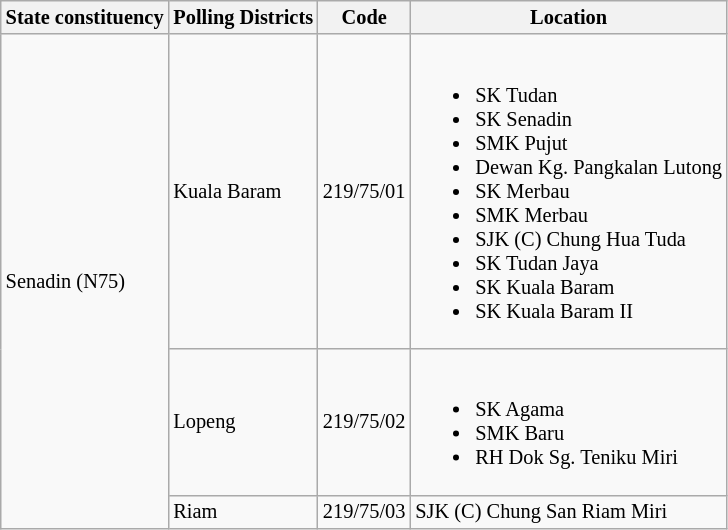<table class="wikitable sortable mw-collapsible" style="white-space:nowrap;font-size:85%">
<tr>
<th>State constituency</th>
<th>Polling Districts</th>
<th>Code</th>
<th>Location</th>
</tr>
<tr>
<td rowspan="3">Senadin (N75)</td>
<td>Kuala Baram</td>
<td>219/75/01</td>
<td><br><ul><li>SK Tudan</li><li>SK Senadin</li><li>SMK Pujut</li><li>Dewan Kg. Pangkalan Lutong</li><li>SK Merbau</li><li>SMK Merbau</li><li>SJK (C) Chung Hua Tuda</li><li>SK Tudan Jaya</li><li>SK Kuala Baram</li><li>SK Kuala Baram II</li></ul></td>
</tr>
<tr>
<td>Lopeng</td>
<td>219/75/02</td>
<td><br><ul><li>SK Agama</li><li>SMK Baru</li><li>RH Dok Sg. Teniku Miri</li></ul></td>
</tr>
<tr>
<td>Riam</td>
<td>219/75/03</td>
<td>SJK (C) Chung San Riam Miri</td>
</tr>
</table>
